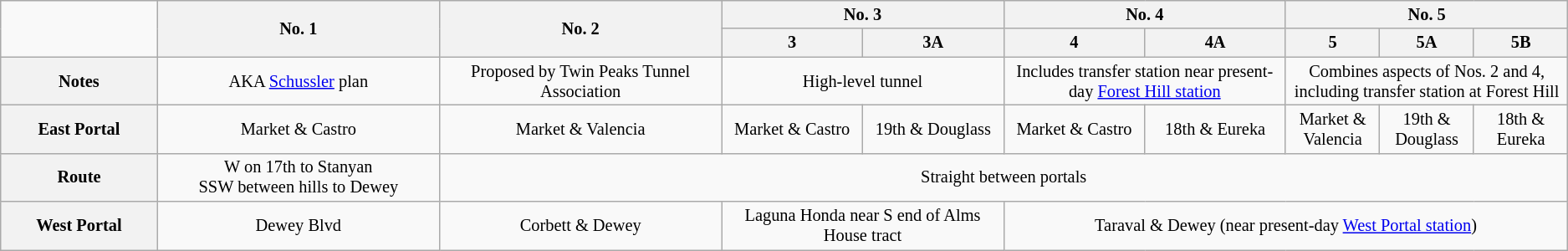<table class=wikitable style="text-align:center;font-size:85%;">
<tr>
<td scope="col" style="width:10%;" rowspan=2> </td>
<th scope="col" style="width:18%;" rowspan=2>No. 1</th>
<th scope="col" style="width:18%;" rowspan=2>No. 2</th>
<th scope="col" style="width:18%;" colspan=2>No. 3</th>
<th scope="col" style="width:18%;" colspan=2>No. 4</th>
<th scope="col" style="width:18%;" colspan=3>No. 5</th>
</tr>
<tr>
<th scope="col" style="width:9%;">3</th>
<th scope="col" style="width:9%;">3A</th>
<th scope="col" style="width:9%;">4</th>
<th scope="col" style="width:9%;">4A</th>
<th scope="col" style="width:6%;">5</th>
<th scope="col" style="width:6%;">5A</th>
<th scope="col" style="width:6%;">5B</th>
</tr>
<tr>
<th>Notes</th>
<td>AKA <a href='#'>Schussler</a> plan</td>
<td>Proposed by Twin Peaks Tunnel Association</td>
<td colspan=2>High-level tunnel</td>
<td colspan=2>Includes transfer station near present-day <a href='#'>Forest Hill station</a></td>
<td colspan=3>Combines aspects of Nos. 2 and 4, including transfer station at Forest Hill</td>
</tr>
<tr>
<th>East Portal</th>
<td>Market & Castro</td>
<td>Market & Valencia</td>
<td>Market & Castro</td>
<td>19th & Douglass</td>
<td>Market & Castro</td>
<td>18th & Eureka</td>
<td>Market & Valencia</td>
<td>19th & Douglass</td>
<td>18th & Eureka</td>
</tr>
<tr>
<th>Route</th>
<td>W on 17th to Stanyan<br>SSW between hills to Dewey</td>
<td colspan=8>Straight between portals</td>
</tr>
<tr>
<th>West Portal</th>
<td>Dewey Blvd</td>
<td>Corbett & Dewey</td>
<td colspan=2>Laguna Honda near S end of Alms House tract</td>
<td colspan=5>Taraval & Dewey (near present-day <a href='#'>West Portal station</a>)</td>
</tr>
</table>
